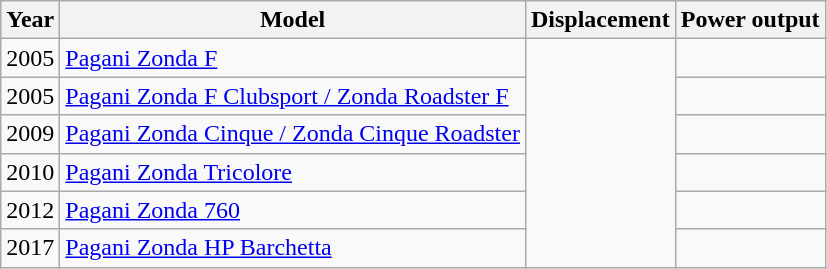<table class="wikitable">
<tr>
<th>Year</th>
<th>Model</th>
<th>Displacement</th>
<th>Power output</th>
</tr>
<tr>
<td>2005</td>
<td><a href='#'>Pagani Zonda F</a></td>
<td rowspan="6"></td>
<td></td>
</tr>
<tr>
<td>2005</td>
<td><a href='#'>Pagani Zonda F Clubsport / Zonda Roadster F</a></td>
<td></td>
</tr>
<tr>
<td>2009</td>
<td><a href='#'>Pagani  Zonda Cinque / Zonda Cinque Roadster</a></td>
<td></td>
</tr>
<tr>
<td>2010</td>
<td><a href='#'>Pagani Zonda Tricolore</a></td>
<td></td>
</tr>
<tr>
<td>2012</td>
<td><a href='#'>Pagani Zonda 760</a></td>
<td></td>
</tr>
<tr>
<td>2017</td>
<td><a href='#'>Pagani Zonda HP Barchetta</a></td>
<td></td>
</tr>
</table>
